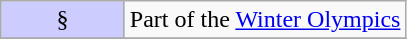<table class="wikitable">
<tr>
<td width="75px" bgcolor="ccccff" align="center">§</td>
<td>Part of the <a href='#'>Winter Olympics</a></td>
</tr>
<tr>
</tr>
</table>
